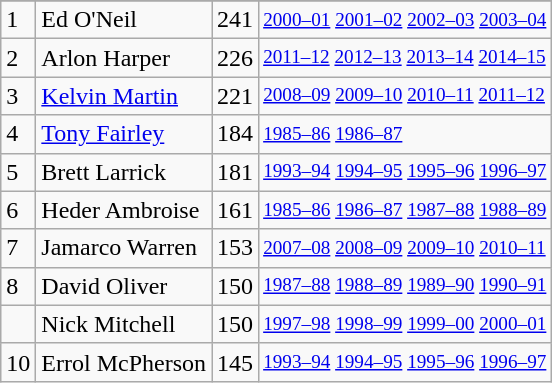<table class="wikitable">
<tr>
</tr>
<tr>
<td>1</td>
<td>Ed O'Neil</td>
<td>241</td>
<td style="font-size:80%;"><a href='#'>2000–01</a> <a href='#'>2001–02</a> <a href='#'>2002–03</a> <a href='#'>2003–04</a></td>
</tr>
<tr>
<td>2</td>
<td>Arlon Harper</td>
<td>226</td>
<td style="font-size:80%;"><a href='#'>2011–12</a> <a href='#'>2012–13</a> <a href='#'>2013–14</a> <a href='#'>2014–15</a></td>
</tr>
<tr>
<td>3</td>
<td><a href='#'>Kelvin Martin</a></td>
<td>221</td>
<td style="font-size:80%;"><a href='#'>2008–09</a> <a href='#'>2009–10</a> <a href='#'>2010–11</a> <a href='#'>2011–12</a></td>
</tr>
<tr>
<td>4</td>
<td><a href='#'>Tony Fairley</a></td>
<td>184</td>
<td style="font-size:80%;"><a href='#'>1985–86</a> <a href='#'>1986–87</a></td>
</tr>
<tr>
<td>5</td>
<td>Brett Larrick</td>
<td>181</td>
<td style="font-size:80%;"><a href='#'>1993–94</a> <a href='#'>1994–95</a> <a href='#'>1995–96</a> <a href='#'>1996–97</a></td>
</tr>
<tr>
<td>6</td>
<td>Heder Ambroise</td>
<td>161</td>
<td style="font-size:80%;"><a href='#'>1985–86</a> <a href='#'>1986–87</a> <a href='#'>1987–88</a> <a href='#'>1988–89</a></td>
</tr>
<tr>
<td>7</td>
<td>Jamarco Warren</td>
<td>153</td>
<td style="font-size:80%;"><a href='#'>2007–08</a> <a href='#'>2008–09</a> <a href='#'>2009–10</a> <a href='#'>2010–11</a></td>
</tr>
<tr>
<td>8</td>
<td>David Oliver</td>
<td>150</td>
<td style="font-size:80%;"><a href='#'>1987–88</a> <a href='#'>1988–89</a> <a href='#'>1989–90</a> <a href='#'>1990–91</a></td>
</tr>
<tr>
<td></td>
<td>Nick Mitchell</td>
<td>150</td>
<td style="font-size:80%;"><a href='#'>1997–98</a> <a href='#'>1998–99</a> <a href='#'>1999–00</a> <a href='#'>2000–01</a></td>
</tr>
<tr>
<td>10</td>
<td>Errol McPherson</td>
<td>145</td>
<td style="font-size:80%;"><a href='#'>1993–94</a> <a href='#'>1994–95</a> <a href='#'>1995–96</a> <a href='#'>1996–97</a></td>
</tr>
</table>
